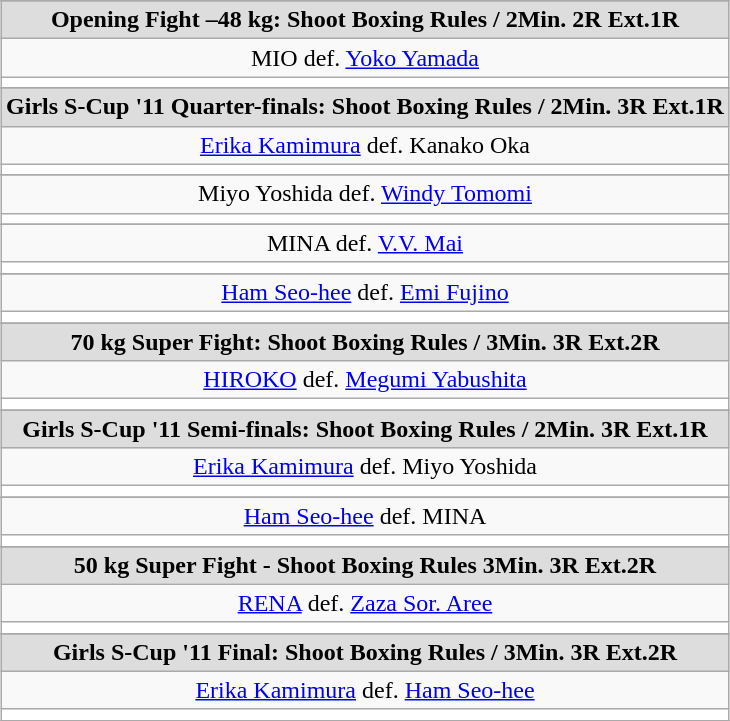<table class="wikitable" style="clear:both; margin:1.5em auto; text-align:center;">
<tr>
</tr>
<tr align="center"  bgcolor="#dddddd">
<td><strong>Opening Fight –48 kg: Shoot Boxing Rules / 2Min. 2R Ext.1R</strong></td>
</tr>
<tr align="center"  bgcolor=>
<td align=center> MIO def. <a href='#'>Yoko Yamada</a> </td>
</tr>
<tr>
<th style=background:white colspan=2></th>
</tr>
<tr>
</tr>
<tr align="center"  bgcolor="#dddddd">
<td><strong>Girls S-Cup '11 Quarter-finals: Shoot Boxing Rules / 2Min. 3R Ext.1R</strong></td>
</tr>
<tr align="center"  bgcolor=>
<td align=center> <a href='#'>Erika Kamimura</a> def. Kanako Oka </td>
</tr>
<tr>
<th style=background:white colspan=2></th>
</tr>
<tr>
</tr>
<tr align="center"  bgcolor=>
<td align=center> Miyo Yoshida def. <a href='#'>Windy Tomomi</a> </td>
</tr>
<tr>
<th style=background:white colspan=2></th>
</tr>
<tr>
</tr>
<tr align="center"  bgcolor=>
<td align=center> MINA def. <a href='#'>V.V. Mai</a> </td>
</tr>
<tr>
<th style=background:white colspan=2></th>
</tr>
<tr>
</tr>
<tr align="center"  bgcolor=>
<td align=center> <a href='#'>Ham Seo-hee</a> def. <a href='#'>Emi Fujino</a> </td>
</tr>
<tr>
<th style=background:white colspan=2></th>
</tr>
<tr>
</tr>
<tr align="center"  bgcolor="#dddddd">
<td><strong>70 kg Super Fight: Shoot Boxing Rules / 3Min. 3R Ext.2R</strong></td>
</tr>
<tr align="center"  bgcolor=>
<td align=center> <a href='#'>HIROKO</a> def. <a href='#'>Megumi Yabushita</a> </td>
</tr>
<tr>
<th style=background:white colspan=2></th>
</tr>
<tr>
</tr>
<tr align="center"  bgcolor="#dddddd">
<td><strong>Girls S-Cup '11 Semi-finals: Shoot Boxing Rules / 2Min. 3R Ext.1R</strong></td>
</tr>
<tr align="center"  bgcolor=>
<td align=center> <a href='#'>Erika Kamimura</a> def. Miyo Yoshida </td>
</tr>
<tr>
<th style=background:white colspan=2></th>
</tr>
<tr>
</tr>
<tr align="center"  bgcolor=>
<td align=center> <a href='#'>Ham Seo-hee</a> def. MINA </td>
</tr>
<tr>
<th style=background:white colspan=2></th>
</tr>
<tr>
</tr>
<tr align="center"  bgcolor="#dddddd">
<td><strong>50 kg Super Fight - Shoot Boxing Rules 3Min. 3R Ext.2R</strong></td>
</tr>
<tr align="center"  bgcolor=>
<td align=center> <a href='#'>RENA</a> def. <a href='#'>Zaza Sor. Aree</a> </td>
</tr>
<tr>
<th style=background:white colspan=2></th>
</tr>
<tr>
</tr>
<tr align="center"  bgcolor="#dddddd">
<td><strong>Girls S-Cup '11 Final: Shoot Boxing Rules / 3Min. 3R Ext.2R</strong></td>
</tr>
<tr align="center"  bgcolor=>
<td align=center> <a href='#'>Erika Kamimura</a> def. <a href='#'>Ham Seo-hee</a> </td>
</tr>
<tr>
<th style=background:white colspan=2></th>
</tr>
<tr>
</tr>
</table>
